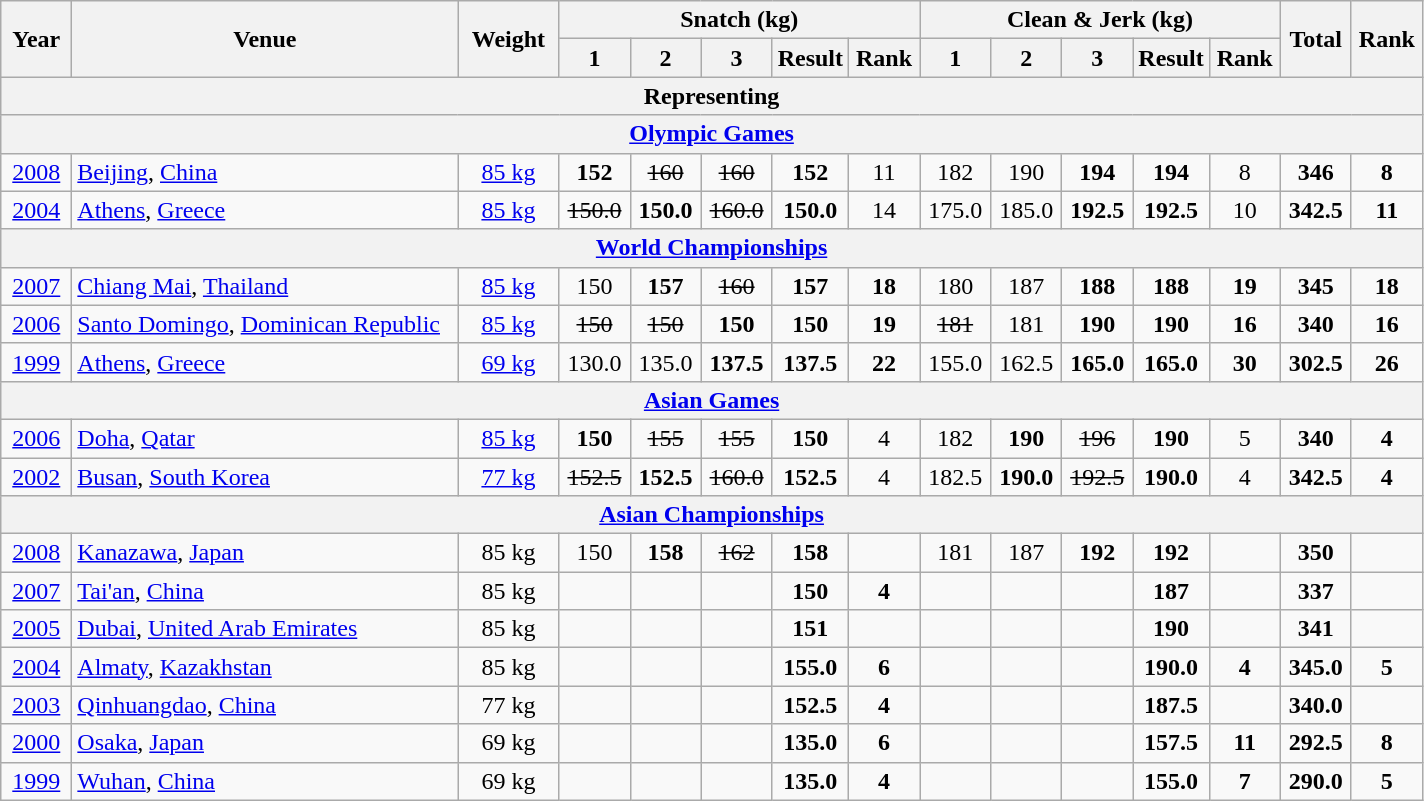<table class = "wikitable" style="text-align:center;">
<tr>
<th rowspan=2 width=40>Year</th>
<th rowspan=2 width=250>Venue</th>
<th rowspan=2 width=60>Weight</th>
<th colspan=5>Snatch (kg)</th>
<th colspan=5>Clean & Jerk (kg)</th>
<th rowspan=2 width=40>Total</th>
<th rowspan=2 width=40>Rank</th>
</tr>
<tr>
<th width=40>1</th>
<th width=40>2</th>
<th width=40>3</th>
<th width=40>Result</th>
<th width=40>Rank</th>
<th width=40>1</th>
<th width=40>2</th>
<th width=40>3</th>
<th width=40>Result</th>
<th width=40>Rank</th>
</tr>
<tr>
<th colspan=15>Representing </th>
</tr>
<tr>
<th colspan=15><a href='#'>Olympic Games</a></th>
</tr>
<tr>
<td><a href='#'>2008</a></td>
<td align=left> <a href='#'>Beijing</a>, <a href='#'>China</a></td>
<td><a href='#'>85 kg</a></td>
<td><strong>152</strong></td>
<td><s>160</s></td>
<td><s>160</s></td>
<td><strong>152</strong></td>
<td>11</td>
<td>182</td>
<td>190</td>
<td><strong>194</strong></td>
<td><strong>194</strong></td>
<td>8</td>
<td><strong>346</strong></td>
<td><strong>8</strong></td>
</tr>
<tr>
<td><a href='#'>2004</a></td>
<td align=left> <a href='#'>Athens</a>, <a href='#'>Greece</a></td>
<td><a href='#'>85 kg</a></td>
<td><s>150.0</s></td>
<td><strong>150.0</strong></td>
<td><s>160.0</s></td>
<td><strong>150.0</strong></td>
<td>14</td>
<td>175.0</td>
<td>185.0</td>
<td><strong>192.5</strong></td>
<td><strong>192.5</strong></td>
<td>10</td>
<td><strong>342.5</strong></td>
<td><strong>11</strong></td>
</tr>
<tr>
<th colspan=15><a href='#'>World Championships</a></th>
</tr>
<tr>
<td><a href='#'>2007</a></td>
<td align=left> <a href='#'>Chiang Mai</a>, <a href='#'>Thailand</a></td>
<td><a href='#'>85 kg</a></td>
<td>150</td>
<td><strong>157</strong></td>
<td><s>160</s></td>
<td><strong>157</strong></td>
<td><strong>18</strong></td>
<td>180</td>
<td>187</td>
<td><strong>188</strong></td>
<td><strong>188</strong></td>
<td><strong>19</strong></td>
<td><strong>345</strong></td>
<td><strong>18</strong></td>
</tr>
<tr>
<td><a href='#'>2006</a></td>
<td align=left> <a href='#'>Santo Domingo</a>, <a href='#'>Dominican Republic</a></td>
<td><a href='#'>85 kg</a></td>
<td><s>150</s></td>
<td><s>150</s></td>
<td><strong>150</strong></td>
<td><strong>150</strong></td>
<td><strong>19</strong></td>
<td><s>181</s></td>
<td>181</td>
<td><strong>190</strong></td>
<td><strong>190</strong></td>
<td><strong>16</strong></td>
<td><strong>340</strong></td>
<td><strong>16</strong></td>
</tr>
<tr>
<td><a href='#'>1999</a></td>
<td align=left> <a href='#'>Athens</a>, <a href='#'>Greece</a></td>
<td><a href='#'>69 kg</a></td>
<td>130.0</td>
<td>135.0</td>
<td><strong>137.5</strong></td>
<td><strong>137.5</strong></td>
<td><strong>22</strong></td>
<td>155.0</td>
<td>162.5</td>
<td><strong>165.0</strong></td>
<td><strong>165.0</strong></td>
<td><strong>30</strong></td>
<td><strong>302.5</strong></td>
<td><strong>26</strong></td>
</tr>
<tr>
<th colspan=15><a href='#'>Asian Games</a></th>
</tr>
<tr>
<td><a href='#'>2006</a></td>
<td align=left> <a href='#'>Doha</a>, <a href='#'>Qatar</a></td>
<td><a href='#'>85 kg</a></td>
<td><strong>150</strong></td>
<td><s>155</s></td>
<td><s>155</s></td>
<td><strong>150</strong></td>
<td>4</td>
<td>182</td>
<td><strong>190</strong></td>
<td><s>196</s></td>
<td><strong>190</strong></td>
<td>5</td>
<td><strong>340</strong></td>
<td><strong>4</strong></td>
</tr>
<tr>
<td><a href='#'>2002</a></td>
<td align=left> <a href='#'>Busan</a>, <a href='#'>South Korea</a></td>
<td><a href='#'>77 kg</a></td>
<td><s>152.5</s></td>
<td><strong>152.5</strong></td>
<td><s>160.0</s></td>
<td><strong>152.5</strong></td>
<td>4</td>
<td>182.5</td>
<td><strong>190.0</strong></td>
<td><s>192.5</s></td>
<td><strong>190.0</strong></td>
<td>4</td>
<td><strong>342.5</strong></td>
<td><strong>4</strong></td>
</tr>
<tr>
<th colspan=15><a href='#'>Asian Championships</a></th>
</tr>
<tr>
<td><a href='#'>2008</a></td>
<td align=left> <a href='#'>Kanazawa</a>, <a href='#'>Japan</a></td>
<td>85 kg</td>
<td>150</td>
<td><strong>158</strong></td>
<td><s>162</s></td>
<td><strong>158</strong></td>
<td><strong></strong></td>
<td>181</td>
<td>187</td>
<td><strong>192</strong></td>
<td><strong>192</strong></td>
<td><strong></strong></td>
<td><strong>350</strong></td>
<td><strong></strong></td>
</tr>
<tr>
<td><a href='#'>2007</a></td>
<td align=left> <a href='#'>Tai'an</a>, <a href='#'>China</a></td>
<td>85 kg</td>
<td></td>
<td></td>
<td></td>
<td><strong>150</strong></td>
<td><strong>4</strong></td>
<td></td>
<td></td>
<td></td>
<td><strong>187</strong></td>
<td><strong></strong></td>
<td><strong>337</strong></td>
<td><strong></strong></td>
</tr>
<tr>
<td><a href='#'>2005</a></td>
<td align=left> <a href='#'>Dubai</a>, <a href='#'>United Arab Emirates</a></td>
<td>85 kg</td>
<td></td>
<td></td>
<td></td>
<td><strong>151</strong></td>
<td><strong></strong></td>
<td></td>
<td></td>
<td></td>
<td><strong>190</strong></td>
<td><strong></strong></td>
<td><strong>341</strong></td>
<td><strong></strong></td>
</tr>
<tr>
<td><a href='#'>2004</a></td>
<td align=left> <a href='#'>Almaty</a>, <a href='#'>Kazakhstan</a></td>
<td>85 kg</td>
<td></td>
<td></td>
<td></td>
<td><strong>155.0</strong></td>
<td><strong>6</strong></td>
<td></td>
<td></td>
<td></td>
<td><strong>190.0</strong></td>
<td><strong>4</strong></td>
<td><strong>345.0</strong></td>
<td><strong>5</strong></td>
</tr>
<tr>
<td><a href='#'>2003</a></td>
<td align=left> <a href='#'>Qinhuangdao</a>, <a href='#'>China</a></td>
<td>77 kg</td>
<td></td>
<td></td>
<td></td>
<td><strong>152.5</strong></td>
<td><strong>4</strong></td>
<td></td>
<td></td>
<td></td>
<td><strong>187.5</strong></td>
<td><strong></strong></td>
<td><strong>340.0</strong></td>
<td><strong></strong></td>
</tr>
<tr>
<td><a href='#'>2000</a></td>
<td align=left> <a href='#'>Osaka</a>, <a href='#'>Japan</a></td>
<td>69 kg</td>
<td></td>
<td></td>
<td></td>
<td><strong>135.0</strong></td>
<td><strong>6</strong></td>
<td></td>
<td></td>
<td></td>
<td><strong>157.5</strong></td>
<td><strong>11</strong></td>
<td><strong>292.5</strong></td>
<td><strong>8</strong></td>
</tr>
<tr>
<td><a href='#'>1999</a></td>
<td align=left> <a href='#'>Wuhan</a>, <a href='#'>China</a></td>
<td>69 kg</td>
<td></td>
<td></td>
<td></td>
<td><strong>135.0</strong></td>
<td><strong>4</strong></td>
<td></td>
<td></td>
<td></td>
<td><strong>155.0</strong></td>
<td><strong>7</strong></td>
<td><strong>290.0</strong></td>
<td><strong>5</strong></td>
</tr>
</table>
